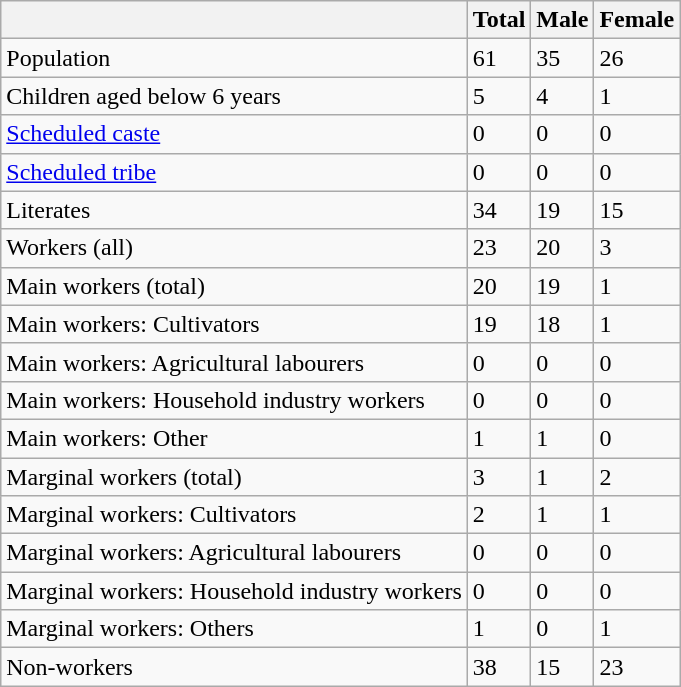<table class="wikitable sortable">
<tr>
<th></th>
<th>Total</th>
<th>Male</th>
<th>Female</th>
</tr>
<tr>
<td>Population</td>
<td>61</td>
<td>35</td>
<td>26</td>
</tr>
<tr>
<td>Children aged below 6 years</td>
<td>5</td>
<td>4</td>
<td>1</td>
</tr>
<tr>
<td><a href='#'>Scheduled caste</a></td>
<td>0</td>
<td>0</td>
<td>0</td>
</tr>
<tr>
<td><a href='#'>Scheduled tribe</a></td>
<td>0</td>
<td>0</td>
<td>0</td>
</tr>
<tr>
<td>Literates</td>
<td>34</td>
<td>19</td>
<td>15</td>
</tr>
<tr>
<td>Workers (all)</td>
<td>23</td>
<td>20</td>
<td>3</td>
</tr>
<tr>
<td>Main workers (total)</td>
<td>20</td>
<td>19</td>
<td>1</td>
</tr>
<tr>
<td>Main workers: Cultivators</td>
<td>19</td>
<td>18</td>
<td>1</td>
</tr>
<tr>
<td>Main workers: Agricultural labourers</td>
<td>0</td>
<td>0</td>
<td>0</td>
</tr>
<tr>
<td>Main workers: Household industry workers</td>
<td>0</td>
<td>0</td>
<td>0</td>
</tr>
<tr>
<td>Main workers: Other</td>
<td>1</td>
<td>1</td>
<td>0</td>
</tr>
<tr>
<td>Marginal workers (total)</td>
<td>3</td>
<td>1</td>
<td>2</td>
</tr>
<tr>
<td>Marginal workers: Cultivators</td>
<td>2</td>
<td>1</td>
<td>1</td>
</tr>
<tr>
<td>Marginal workers: Agricultural labourers</td>
<td>0</td>
<td>0</td>
<td>0</td>
</tr>
<tr>
<td>Marginal workers: Household industry workers</td>
<td>0</td>
<td>0</td>
<td>0</td>
</tr>
<tr>
<td>Marginal workers: Others</td>
<td>1</td>
<td>0</td>
<td>1</td>
</tr>
<tr>
<td>Non-workers</td>
<td>38</td>
<td>15</td>
<td>23</td>
</tr>
</table>
